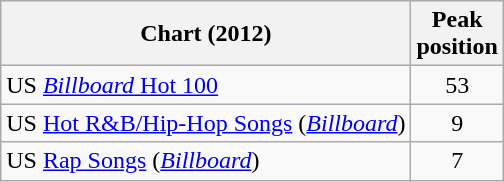<table class="wikitable sortable">
<tr>
<th align="left">Chart (2012)</th>
<th style="text-align:center;">Peak<br>position</th>
</tr>
<tr>
<td align="left">US <a href='#'><em>Billboard</em> Hot 100</a></td>
<td style="text-align:center;">53</td>
</tr>
<tr>
<td align="left">US <a href='#'>Hot R&B/Hip-Hop Songs</a> (<a href='#'><em>Billboard</em></a>)</td>
<td style="text-align:center;">9</td>
</tr>
<tr>
<td align="left">US <a href='#'>Rap Songs</a> (<a href='#'><em>Billboard</em></a>)</td>
<td style="text-align:center;">7</td>
</tr>
</table>
